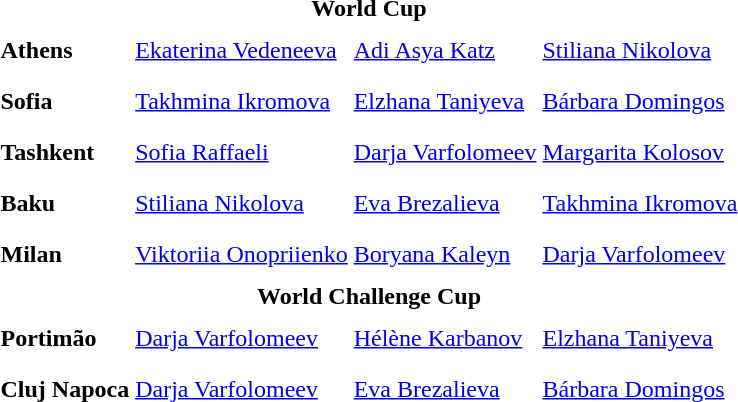<table>
<tr>
<td colspan="4" style="text-align:center;"><strong>World Cup</strong></td>
</tr>
<tr>
<th scope=row style="text-align:left">Athens</th>
<td style="height:30px;"> <a href='#'>Ekaterina Vedeneeva</a></td>
<td style="height:30px;"> <a href='#'>Adi Asya Katz</a></td>
<td style="height:30px;"> <a href='#'>Stiliana Nikolova</a></td>
</tr>
<tr>
<th scope=row style="text-align:left">Sofia</th>
<td style="height:30px;"> <a href='#'>Takhmina Ikromova</a></td>
<td style="height:30px;"> <a href='#'>Elzhana Taniyeva</a></td>
<td style="height:30px;"> <a href='#'>Bárbara Domingos</a></td>
</tr>
<tr>
<th scope=row style="text-align:left">Tashkent</th>
<td style="height:30px;"> <a href='#'>Sofia Raffaeli</a></td>
<td style="height:30px;"> <a href='#'>Darja Varfolomeev</a></td>
<td style="height:30px;"> <a href='#'>Margarita Kolosov</a></td>
</tr>
<tr>
<th scope=row style="text-align:left">Baku</th>
<td style="height:30px;"> <a href='#'>Stiliana Nikolova</a></td>
<td style="height:30px;"> <a href='#'>Eva Brezalieva</a></td>
<td style="height:30px;"> <a href='#'>Takhmina Ikromova</a></td>
</tr>
<tr>
<th scope=row style="text-align:left">Milan</th>
<td style="height:30px;"> <a href='#'>Viktoriia Onopriienko</a></td>
<td style="height:30px;"> <a href='#'>Boryana Kaleyn</a></td>
<td style="height:30px;"> <a href='#'>Darja Varfolomeev</a></td>
</tr>
<tr>
<td colspan="4" style="text-align:center;"><strong>World Challenge Cup</strong></td>
</tr>
<tr>
<th scope=row style="text-align:left">Portimão</th>
<td style="height:30px;"> <a href='#'>Darja Varfolomeev</a></td>
<td style="height:30px;"> <a href='#'>Hélène Karbanov</a></td>
<td style="height:30px;"> <a href='#'>Elzhana Taniyeva</a></td>
</tr>
<tr>
<th scope=row style="text-align:left">Cluj Napoca</th>
<td style="height:30px;"> <a href='#'>Darja Varfolomeev</a></td>
<td style="height:30px;"> <a href='#'>Eva Brezalieva</a></td>
<td style="height:30px;"> <a href='#'>Bárbara Domingos</a></td>
</tr>
<tr>
</tr>
</table>
